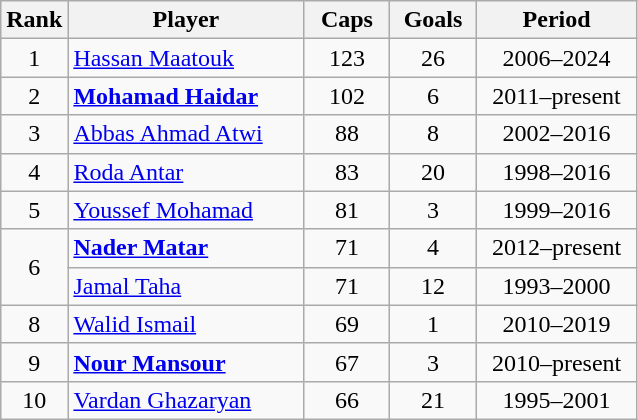<table class="wikitable sortable" style="text-align:center;">
<tr>
<th style="width:30px ;">Rank</th>
<th style="width:150px;">Player</th>
<th style="width:50px ;">Caps</th>
<th style="width:50px ;">Goals</th>
<th style="width:100px;">Period</th>
</tr>
<tr>
<td>1</td>
<td style="text-align:left"><a href='#'>Hassan Maatouk</a></td>
<td>123</td>
<td>26</td>
<td>2006–2024</td>
</tr>
<tr>
<td>2</td>
<td style="text-align:left"><strong><a href='#'>Mohamad Haidar</a></strong></td>
<td>102</td>
<td>6</td>
<td>2011–present</td>
</tr>
<tr>
<td>3</td>
<td style="text-align:left"><a href='#'>Abbas Ahmad Atwi</a></td>
<td>88</td>
<td>8</td>
<td>2002–2016</td>
</tr>
<tr>
<td>4</td>
<td style="text-align:left"><a href='#'>Roda Antar</a></td>
<td>83</td>
<td>20</td>
<td>1998–2016</td>
</tr>
<tr>
<td>5</td>
<td style="text-align:left"><a href='#'>Youssef Mohamad</a></td>
<td>81</td>
<td>3</td>
<td>1999–2016</td>
</tr>
<tr>
<td rowspan="2">6</td>
<td style="text-align:left"><strong><a href='#'>Nader Matar</a></strong></td>
<td>71</td>
<td>4</td>
<td>2012–present</td>
</tr>
<tr>
<td style="text-align:left"><a href='#'>Jamal Taha</a></td>
<td>71</td>
<td>12</td>
<td>1993–2000</td>
</tr>
<tr>
<td>8</td>
<td style="text-align:left"><a href='#'>Walid Ismail</a></td>
<td>69</td>
<td>1</td>
<td>2010–2019</td>
</tr>
<tr>
<td>9</td>
<td style="text-align:left"><strong><a href='#'>Nour Mansour</a></strong></td>
<td>67</td>
<td>3</td>
<td>2010–present</td>
</tr>
<tr>
<td>10</td>
<td style="text-align:left"><a href='#'>Vardan Ghazaryan</a></td>
<td>66</td>
<td>21</td>
<td>1995–2001</td>
</tr>
</table>
